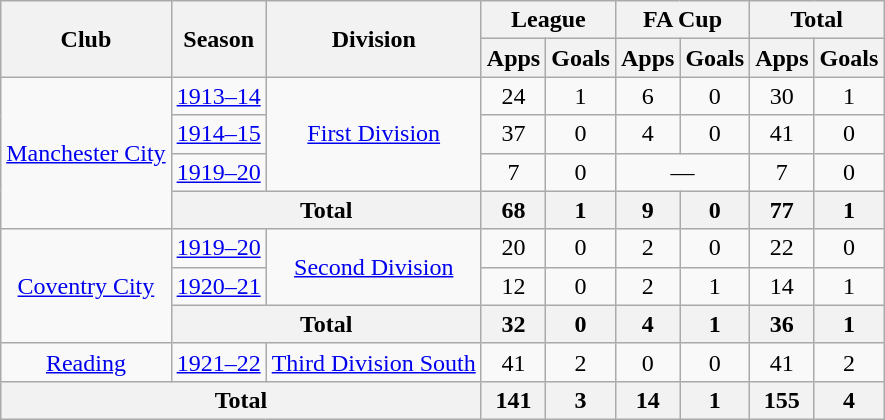<table class="wikitable" style="text-align: center;">
<tr>
<th rowspan="2">Club</th>
<th rowspan="2">Season</th>
<th rowspan="2">Division</th>
<th colspan="2">League</th>
<th colspan="2">FA Cup</th>
<th colspan="2">Total</th>
</tr>
<tr>
<th>Apps</th>
<th>Goals</th>
<th>Apps</th>
<th>Goals</th>
<th>Apps</th>
<th>Goals</th>
</tr>
<tr>
<td rowspan="4"><a href='#'>Manchester City</a></td>
<td><a href='#'>1913–14</a></td>
<td rowspan="3"><a href='#'>First Division</a></td>
<td>24</td>
<td>1</td>
<td>6</td>
<td>0</td>
<td>30</td>
<td>1</td>
</tr>
<tr>
<td><a href='#'>1914–15</a></td>
<td>37</td>
<td>0</td>
<td>4</td>
<td>0</td>
<td>41</td>
<td>0</td>
</tr>
<tr>
<td><a href='#'>1919–20</a></td>
<td>7</td>
<td>0</td>
<td colspan="2">—</td>
<td>7</td>
<td>0</td>
</tr>
<tr>
<th colspan="2">Total</th>
<th>68</th>
<th>1</th>
<th>9</th>
<th>0</th>
<th>77</th>
<th>1</th>
</tr>
<tr>
<td rowspan="3"><a href='#'>Coventry City</a></td>
<td><a href='#'>1919–20</a></td>
<td rowspan="2"><a href='#'>Second Division</a></td>
<td>20</td>
<td>0</td>
<td>2</td>
<td>0</td>
<td>22</td>
<td>0</td>
</tr>
<tr>
<td><a href='#'>1920–21</a></td>
<td>12</td>
<td>0</td>
<td>2</td>
<td>1</td>
<td>14</td>
<td>1</td>
</tr>
<tr>
<th colspan="2">Total</th>
<th>32</th>
<th>0</th>
<th>4</th>
<th>1</th>
<th>36</th>
<th>1</th>
</tr>
<tr>
<td><a href='#'>Reading</a></td>
<td><a href='#'>1921–22</a></td>
<td><a href='#'>Third Division South</a></td>
<td>41</td>
<td>2</td>
<td>0</td>
<td>0</td>
<td>41</td>
<td>2</td>
</tr>
<tr>
<th colspan="3">Total</th>
<th>141</th>
<th>3</th>
<th>14</th>
<th>1</th>
<th>155</th>
<th>4</th>
</tr>
</table>
